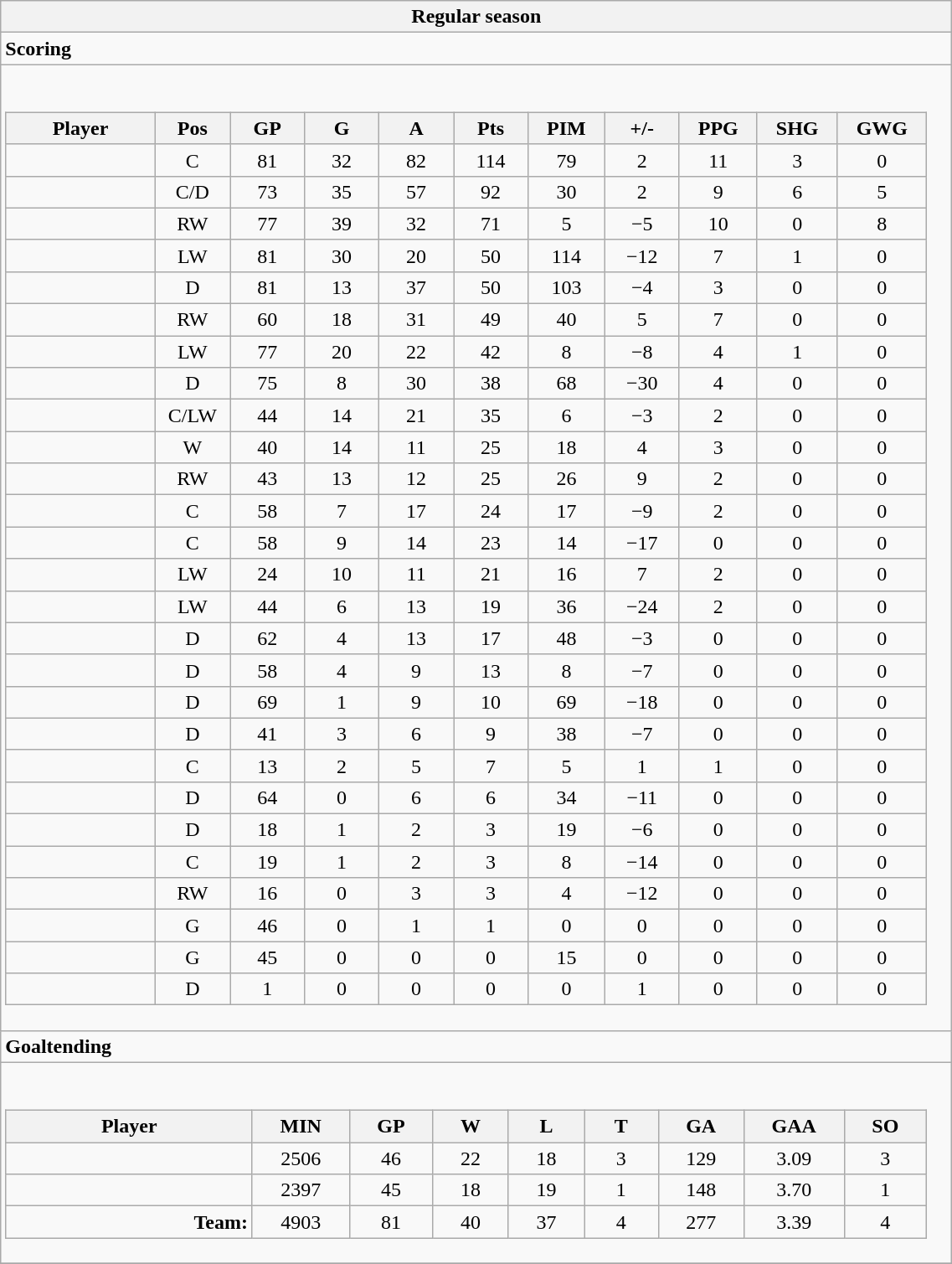<table class="wikitable collapsible" width="60%" border="1">
<tr>
<th>Regular season</th>
</tr>
<tr>
<td class="tocccolors"><strong>Scoring</strong></td>
</tr>
<tr>
<td><br><table class="wikitable sortable">
<tr ALIGN="center">
<th bgcolor="#DDDDFF" width="10%">Player</th>
<th bgcolor="#DDDDFF" width="3%" title="Position">Pos</th>
<th bgcolor="#DDDDFF" width="5%" title="Games played">GP</th>
<th bgcolor="#DDDDFF" width="5%" title="Goals">G</th>
<th bgcolor="#DDDDFF" width="5%" title="Assists">A</th>
<th bgcolor="#DDDDFF" width="5%" title="Points">Pts</th>
<th bgcolor="#DDDDFF" width="5%" title="Penalties in Minutes">PIM</th>
<th bgcolor="#DDDDFF" width="5%" title="Plus/minus">+/-</th>
<th bgcolor="#DDDDFF" width="5%" title="Power play goals">PPG</th>
<th bgcolor="#DDDDFF" width="5%" title="Short-handed goals">SHG</th>
<th bgcolor="#DDDDFF" width="5%" title="Game-winning goals">GWG</th>
</tr>
<tr align="center">
<td align="right"></td>
<td>C</td>
<td>81</td>
<td>32</td>
<td>82</td>
<td>114</td>
<td>79</td>
<td>2</td>
<td>11</td>
<td>3</td>
<td>0</td>
</tr>
<tr align="center">
<td align="right"></td>
<td>C/D</td>
<td>73</td>
<td>35</td>
<td>57</td>
<td>92</td>
<td>30</td>
<td>2</td>
<td>9</td>
<td>6</td>
<td>5</td>
</tr>
<tr align="center">
<td align="right"></td>
<td>RW</td>
<td>77</td>
<td>39</td>
<td>32</td>
<td>71</td>
<td>5</td>
<td>−5</td>
<td>10</td>
<td>0</td>
<td>8</td>
</tr>
<tr align="center">
<td align="right"></td>
<td>LW</td>
<td>81</td>
<td>30</td>
<td>20</td>
<td>50</td>
<td>114</td>
<td>−12</td>
<td>7</td>
<td>1</td>
<td>0</td>
</tr>
<tr align="center">
<td align="right"></td>
<td>D</td>
<td>81</td>
<td>13</td>
<td>37</td>
<td>50</td>
<td>103</td>
<td>−4</td>
<td>3</td>
<td>0</td>
<td>0</td>
</tr>
<tr align="center">
<td align="right"></td>
<td>RW</td>
<td>60</td>
<td>18</td>
<td>31</td>
<td>49</td>
<td>40</td>
<td>5</td>
<td>7</td>
<td>0</td>
<td>0</td>
</tr>
<tr align="center">
<td align="right"></td>
<td>LW</td>
<td>77</td>
<td>20</td>
<td>22</td>
<td>42</td>
<td>8</td>
<td>−8</td>
<td>4</td>
<td>1</td>
<td>0</td>
</tr>
<tr align="center">
<td align="right"></td>
<td>D</td>
<td>75</td>
<td>8</td>
<td>30</td>
<td>38</td>
<td>68</td>
<td>−30</td>
<td>4</td>
<td>0</td>
<td>0</td>
</tr>
<tr align="center">
<td align="right"></td>
<td>C/LW</td>
<td>44</td>
<td>14</td>
<td>21</td>
<td>35</td>
<td>6</td>
<td>−3</td>
<td>2</td>
<td>0</td>
<td>0</td>
</tr>
<tr align="center">
<td align="right"></td>
<td>W</td>
<td>40</td>
<td>14</td>
<td>11</td>
<td>25</td>
<td>18</td>
<td>4</td>
<td>3</td>
<td>0</td>
<td>0</td>
</tr>
<tr align="center">
<td align="right"></td>
<td>RW</td>
<td>43</td>
<td>13</td>
<td>12</td>
<td>25</td>
<td>26</td>
<td>9</td>
<td>2</td>
<td>0</td>
<td>0</td>
</tr>
<tr align="center">
<td align="right"></td>
<td>C</td>
<td>58</td>
<td>7</td>
<td>17</td>
<td>24</td>
<td>17</td>
<td>−9</td>
<td>2</td>
<td>0</td>
<td>0</td>
</tr>
<tr align="center">
<td align="right"></td>
<td>C</td>
<td>58</td>
<td>9</td>
<td>14</td>
<td>23</td>
<td>14</td>
<td>−17</td>
<td>0</td>
<td>0</td>
<td>0</td>
</tr>
<tr align="center">
<td align="right"></td>
<td>LW</td>
<td>24</td>
<td>10</td>
<td>11</td>
<td>21</td>
<td>16</td>
<td>7</td>
<td>2</td>
<td>0</td>
<td>0</td>
</tr>
<tr align="center">
<td align="right"></td>
<td>LW</td>
<td>44</td>
<td>6</td>
<td>13</td>
<td>19</td>
<td>36</td>
<td>−24</td>
<td>2</td>
<td>0</td>
<td>0</td>
</tr>
<tr align="center">
<td align="right"></td>
<td>D</td>
<td>62</td>
<td>4</td>
<td>13</td>
<td>17</td>
<td>48</td>
<td>−3</td>
<td>0</td>
<td>0</td>
<td>0</td>
</tr>
<tr align="center">
<td align="right"></td>
<td>D</td>
<td>58</td>
<td>4</td>
<td>9</td>
<td>13</td>
<td>8</td>
<td>−7</td>
<td>0</td>
<td>0</td>
<td>0</td>
</tr>
<tr align="center">
<td align="right"></td>
<td>D</td>
<td>69</td>
<td>1</td>
<td>9</td>
<td>10</td>
<td>69</td>
<td>−18</td>
<td>0</td>
<td>0</td>
<td>0</td>
</tr>
<tr align="center">
<td align="right"></td>
<td>D</td>
<td>41</td>
<td>3</td>
<td>6</td>
<td>9</td>
<td>38</td>
<td>−7</td>
<td>0</td>
<td>0</td>
<td>0</td>
</tr>
<tr align="center">
<td align="right"></td>
<td>C</td>
<td>13</td>
<td>2</td>
<td>5</td>
<td>7</td>
<td>5</td>
<td>1</td>
<td>1</td>
<td>0</td>
<td>0</td>
</tr>
<tr align="center">
<td align="right"></td>
<td>D</td>
<td>64</td>
<td>0</td>
<td>6</td>
<td>6</td>
<td>34</td>
<td>−11</td>
<td>0</td>
<td>0</td>
<td>0</td>
</tr>
<tr align="center">
<td align="right"></td>
<td>D</td>
<td>18</td>
<td>1</td>
<td>2</td>
<td>3</td>
<td>19</td>
<td>−6</td>
<td>0</td>
<td>0</td>
<td>0</td>
</tr>
<tr align="center">
<td align="right"></td>
<td>C</td>
<td>19</td>
<td>1</td>
<td>2</td>
<td>3</td>
<td>8</td>
<td>−14</td>
<td>0</td>
<td>0</td>
<td>0</td>
</tr>
<tr align="center">
<td align="right"></td>
<td>RW</td>
<td>16</td>
<td>0</td>
<td>3</td>
<td>3</td>
<td>4</td>
<td>−12</td>
<td>0</td>
<td>0</td>
<td>0</td>
</tr>
<tr align="center">
<td align="right"></td>
<td>G</td>
<td>46</td>
<td>0</td>
<td>1</td>
<td>1</td>
<td>0</td>
<td>0</td>
<td>0</td>
<td>0</td>
<td>0</td>
</tr>
<tr align="center">
<td align="right"></td>
<td>G</td>
<td>45</td>
<td>0</td>
<td>0</td>
<td>0</td>
<td>15</td>
<td>0</td>
<td>0</td>
<td>0</td>
<td>0</td>
</tr>
<tr align="center">
<td align="right"></td>
<td>D</td>
<td>1</td>
<td>0</td>
<td>0</td>
<td>0</td>
<td>0</td>
<td>1</td>
<td>0</td>
<td>0</td>
<td>0</td>
</tr>
</table>
</td>
</tr>
<tr>
<td class="toccolors"><strong>Goaltending</strong></td>
</tr>
<tr>
<td><br><table class="wikitable sortable">
<tr>
<th bgcolor="#DDDDFF" width="10%">Player</th>
<th width="3%" bgcolor="#DDDDFF" title="Minutes played">MIN</th>
<th width="3%" bgcolor="#DDDDFF" title="Games played in">GP</th>
<th width="3%" bgcolor="#DDDDFF" title="Wins">W</th>
<th width="3%" bgcolor="#DDDDFF"title="Losses">L</th>
<th width="3%" bgcolor="#DDDDFF" title="Ties">T</th>
<th width="3%" bgcolor="#DDDDFF" title="Goals against">GA</th>
<th width="3%" bgcolor="#DDDDFF" title="Goals against average">GAA</th>
<th width="3%" bgcolor="#DDDDFF"title="Shut-outs">SO</th>
</tr>
<tr align="center">
<td align="right"></td>
<td>2506</td>
<td>46</td>
<td>22</td>
<td>18</td>
<td>3</td>
<td>129</td>
<td>3.09</td>
<td>3</td>
</tr>
<tr align="center">
<td align="right"></td>
<td>2397</td>
<td>45</td>
<td>18</td>
<td>19</td>
<td>1</td>
<td>148</td>
<td>3.70</td>
<td>1</td>
</tr>
<tr align="center">
<td align="right"><strong>Team:</strong></td>
<td>4903</td>
<td>81</td>
<td>40</td>
<td>37</td>
<td>4</td>
<td>277</td>
<td>3.39</td>
<td>4</td>
</tr>
</table>
</td>
</tr>
<tr>
</tr>
</table>
